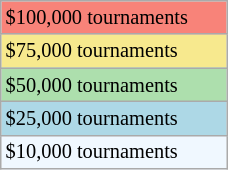<table class="wikitable" style="font-size:85%;" width=12%>
<tr style="background:#f88379;">
<td>$100,000 tournaments</td>
</tr>
<tr style="background:#f7e98e;">
<td>$75,000 tournaments</td>
</tr>
<tr style="background:#addfad;">
<td>$50,000 tournaments</td>
</tr>
<tr style="background:lightblue;">
<td>$25,000 tournaments</td>
</tr>
<tr style="background:#f0f8ff;">
<td>$10,000 tournaments</td>
</tr>
</table>
